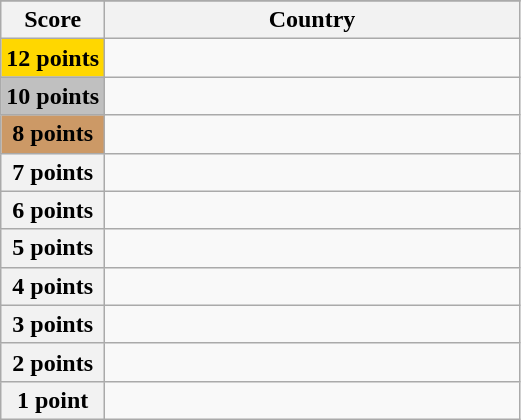<table class="wikitable">
<tr>
</tr>
<tr>
<th scope="col" width="20%">Score</th>
<th scope="col">Country</th>
</tr>
<tr>
<th scope="row" style="background:gold">12 points</th>
<td></td>
</tr>
<tr>
<th scope="row" style="background:silver">10 points</th>
<td></td>
</tr>
<tr>
<th scope="row" style="background:#CC9966">8 points</th>
<td></td>
</tr>
<tr>
<th scope="row">7 points</th>
<td></td>
</tr>
<tr>
<th scope="row">6 points</th>
<td></td>
</tr>
<tr>
<th scope="row">5 points</th>
<td></td>
</tr>
<tr>
<th scope="row">4 points</th>
<td></td>
</tr>
<tr>
<th scope="row">3 points</th>
<td></td>
</tr>
<tr>
<th scope="row">2 points</th>
<td></td>
</tr>
<tr>
<th scope="row">1 point</th>
<td></td>
</tr>
</table>
